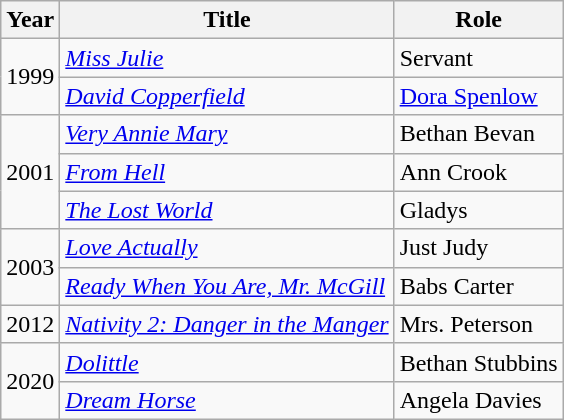<table class="wikitable sortable">
<tr>
<th>Year</th>
<th>Title</th>
<th>Role</th>
</tr>
<tr>
<td rowspan=2>1999</td>
<td><em><a href='#'>Miss Julie</a></em></td>
<td>Servant</td>
</tr>
<tr>
<td><em><a href='#'>David Copperfield</a></em></td>
<td><a href='#'>Dora Spenlow</a></td>
</tr>
<tr>
<td rowspan=3>2001</td>
<td><em><a href='#'>Very Annie Mary</a></em></td>
<td>Bethan Bevan</td>
</tr>
<tr>
<td><em><a href='#'>From Hell</a></em></td>
<td>Ann Crook</td>
</tr>
<tr>
<td><em><a href='#'>The Lost World</a></em></td>
<td>Gladys</td>
</tr>
<tr>
<td rowspan=2>2003</td>
<td><em><a href='#'>Love Actually</a></em></td>
<td>Just Judy</td>
</tr>
<tr>
<td><em><a href='#'>Ready When You Are, Mr. McGill</a></em></td>
<td>Babs Carter</td>
</tr>
<tr>
<td>2012</td>
<td><em><a href='#'>Nativity 2: Danger in the Manger</a></em></td>
<td>Mrs. Peterson</td>
</tr>
<tr>
<td rowspan=2>2020</td>
<td><em><a href='#'>Dolittle</a></em></td>
<td>Bethan Stubbins</td>
</tr>
<tr>
<td><em><a href='#'>Dream Horse</a></em></td>
<td>Angela Davies</td>
</tr>
</table>
